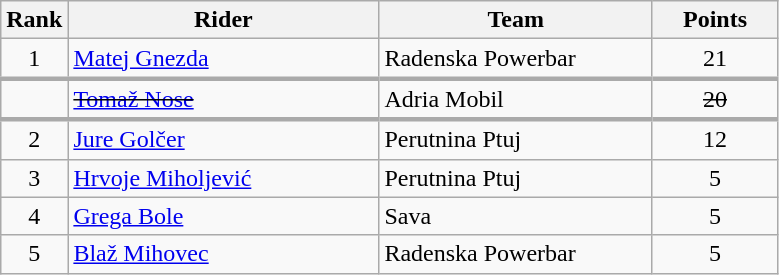<table class="wikitable">
<tr>
<th>Rank</th>
<th>Rider</th>
<th>Team</th>
<th>Points</th>
</tr>
<tr>
<td align=center>1</td>
<td width=200> <a href='#'>Matej Gnezda</a> </td>
<td width=175>Radenska Powerbar</td>
<td width=76 align=center>21</td>
</tr>
<tr>
<td align=center style="border-top-width:3px"><s></s></td>
<td style="border-top-width:3px"> <s><a href='#'>Tomaž Nose</a></s></td>
<td style="border-top-width:3px">Adria Mobil</td>
<td style="border-top-width:3px" align=center><s>20</s></td>
</tr>
<tr>
<td align=center style="border-top-width:3px">2</td>
<td style="border-top-width:3px"> <a href='#'>Jure Golčer</a> </td>
<td style="border-top-width:3px">Perutnina Ptuj</td>
<td style="border-top-width:3px" align=center>12</td>
</tr>
<tr>
<td align=center>3</td>
<td> <a href='#'>Hrvoje Miholjević</a></td>
<td>Perutnina Ptuj</td>
<td align=center>5</td>
</tr>
<tr>
<td align=center>4</td>
<td> <a href='#'>Grega Bole</a></td>
<td>Sava</td>
<td align=center>5</td>
</tr>
<tr>
<td align=center>5</td>
<td> <a href='#'>Blaž Mihovec</a></td>
<td>Radenska Powerbar</td>
<td align=center>5</td>
</tr>
</table>
